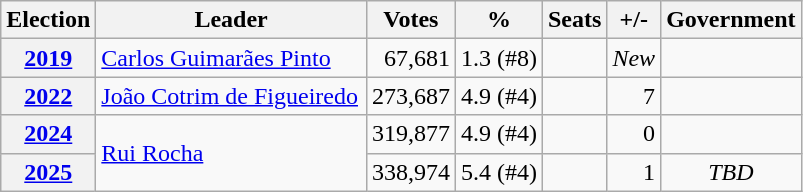<table class="wikitable" style="text-align:right;">
<tr>
<th>Election</th>
<th width="173px">Leader</th>
<th>Votes</th>
<th>%</th>
<th>Seats</th>
<th>+/-</th>
<th>Government</th>
</tr>
<tr>
<th><a href='#'>2019</a></th>
<td align=left><a href='#'>Carlos Guimarães Pinto</a></td>
<td>67,681</td>
<td>1.3 (#8)</td>
<td></td>
<td><em>New</em></td>
<td></td>
</tr>
<tr>
<th><a href='#'>2022</a></th>
<td align=left><a href='#'>João Cotrim de Figueiredo</a></td>
<td>273,687</td>
<td>4.9 (#4)</td>
<td></td>
<td> 7</td>
<td></td>
</tr>
<tr>
<th><a href='#'>2024</a></th>
<td rowspan="2" align=left><a href='#'>Rui Rocha</a></td>
<td>319,877</td>
<td>4.9 (#4)</td>
<td></td>
<td> 0</td>
<td></td>
</tr>
<tr>
<th><a href='#'>2025</a></th>
<td>338,974</td>
<td>5.4 (#4)</td>
<td></td>
<td> 1</td>
<td align="center"><em>TBD</em></td>
</tr>
</table>
